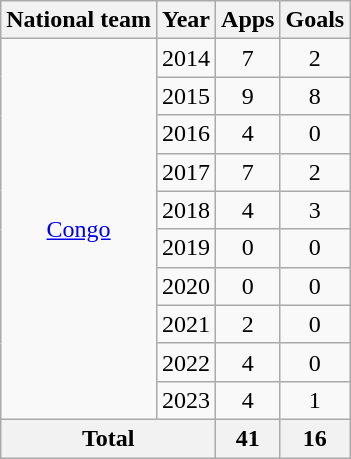<table class="wikitable" style="text-align:center">
<tr>
<th>National team</th>
<th>Year</th>
<th>Apps</th>
<th>Goals</th>
</tr>
<tr>
<td rowspan="10"><a href='#'>Congo</a></td>
<td>2014</td>
<td>7</td>
<td>2</td>
</tr>
<tr>
<td>2015</td>
<td>9</td>
<td>8</td>
</tr>
<tr>
<td>2016</td>
<td>4</td>
<td>0</td>
</tr>
<tr>
<td>2017</td>
<td>7</td>
<td>2</td>
</tr>
<tr>
<td>2018</td>
<td>4</td>
<td>3</td>
</tr>
<tr>
<td>2019</td>
<td>0</td>
<td>0</td>
</tr>
<tr>
<td>2020</td>
<td>0</td>
<td>0</td>
</tr>
<tr>
<td>2021</td>
<td>2</td>
<td>0</td>
</tr>
<tr>
<td>2022</td>
<td>4</td>
<td>0</td>
</tr>
<tr>
<td>2023</td>
<td>4</td>
<td>1</td>
</tr>
<tr>
<th colspan="2">Total</th>
<th>41</th>
<th>16</th>
</tr>
</table>
